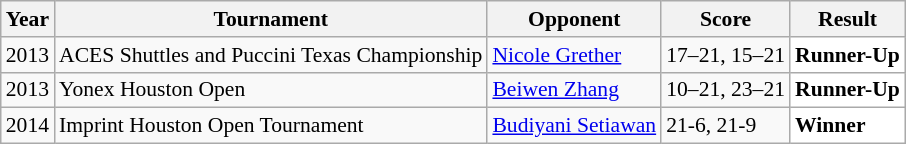<table class="sortable wikitable" style="font-size: 90%;">
<tr>
<th>Year</th>
<th>Tournament</th>
<th>Opponent</th>
<th>Score</th>
<th>Result</th>
</tr>
<tr>
<td align="center">2013 </td>
<td align="left">ACES Shuttles and Puccini Texas Championship</td>
<td align="left"> <a href='#'>Nicole Grether</a></td>
<td align="left">17–21, 15–21</td>
<td style="text-align:left; background:white"> <strong>Runner-Up</strong></td>
</tr>
<tr>
<td align="center">2013 </td>
<td align="left">Yonex Houston Open</td>
<td align="left"> <a href='#'>Beiwen Zhang</a></td>
<td align="left">10–21, 23–21</td>
<td style="text-align:left; background:white"> <strong>Runner-Up</strong></td>
</tr>
<tr>
<td align="center">2014 </td>
<td align="left">Imprint Houston Open Tournament</td>
<td align="left"><a href='#'>Budiyani Setiawan</a></td>
<td align="left">21-6, 21-9</td>
<td style="text-align:left; background:white"> <strong>Winner</strong></td>
</tr>
</table>
